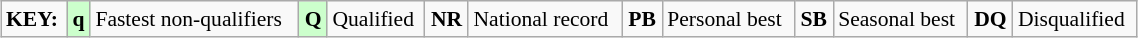<table class="wikitable" style="margin:0.5em auto; font-size:90%;position:relative;" width=60%>
<tr>
<td><strong>KEY:</strong></td>
<td bgcolor=ccffcc align=center><strong>q</strong></td>
<td>Fastest non-qualifiers</td>
<td bgcolor=ccffcc align=center><strong>Q</strong></td>
<td>Qualified</td>
<td align=center><strong>NR</strong></td>
<td>National record</td>
<td align=center><strong>PB</strong></td>
<td>Personal best</td>
<td align=center><strong>SB</strong></td>
<td>Seasonal best</td>
<td align=center><strong>DQ</strong></td>
<td>Disqualified</td>
</tr>
</table>
